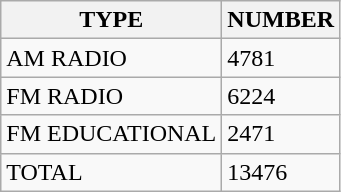<table class="wikitable">
<tr>
<th>TYPE</th>
<th>NUMBER</th>
</tr>
<tr>
<td>AM RADIO</td>
<td>4781</td>
</tr>
<tr>
<td>FM RADIO</td>
<td>6224</td>
</tr>
<tr>
<td>FM EDUCATIONAL</td>
<td>2471</td>
</tr>
<tr>
<td>TOTAL</td>
<td>13476</td>
</tr>
</table>
